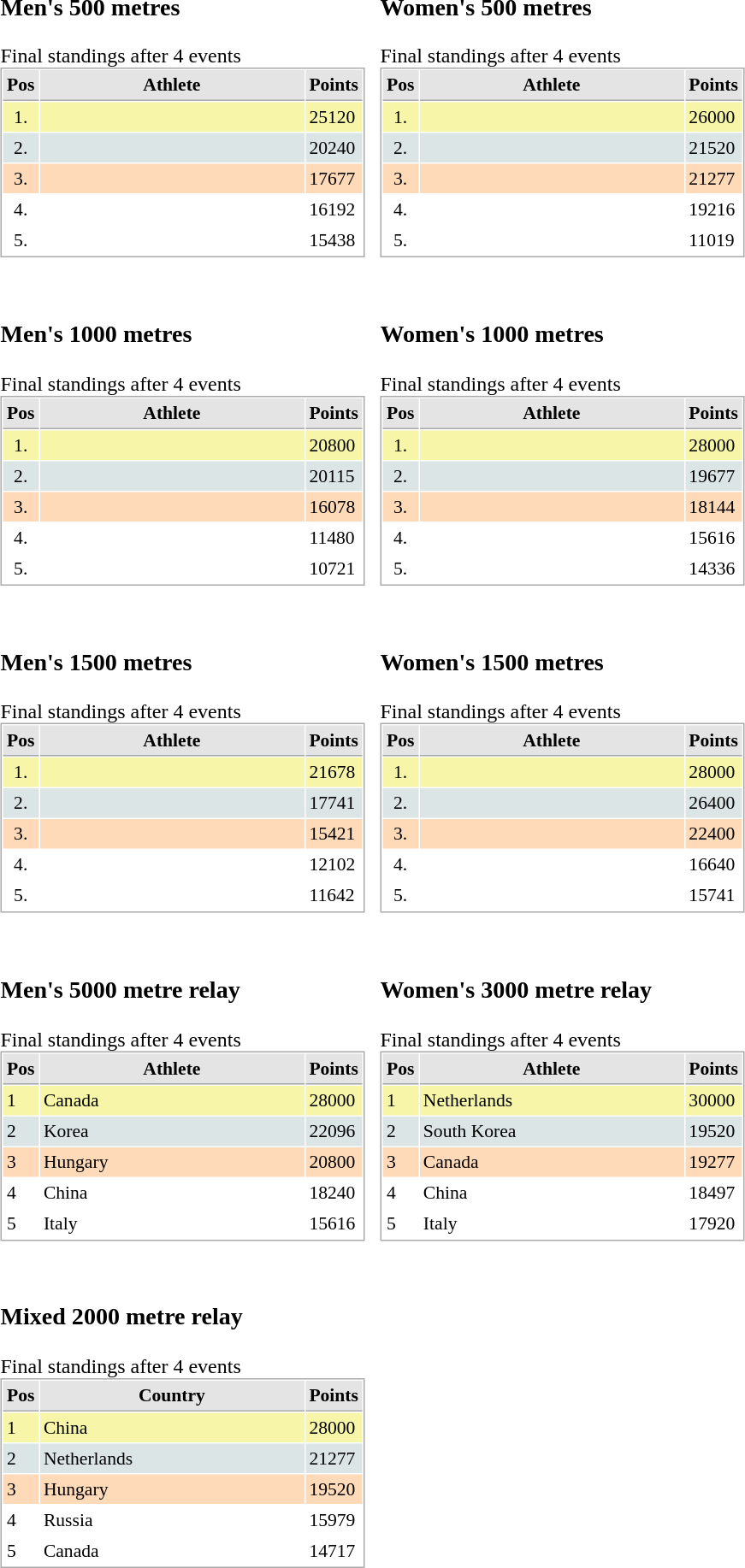<table border="0" cellspacing="10">
<tr>
<td><br><h3>Men's 500 metres</h3>Final standings after 4 events<table cellspacing="1" cellpadding="3" style="border:1px solid #aaa; font-size:90%;">
<tr style="background:#e4e4e4;">
<th style="border-bottom:1px solid #aaa; width:10px;">Pos</th>
<th style="border-bottom:1px solid #aaa; width:200px;">Athlete</th>
<th style="border-bottom:1px solid #aaa; width:20px;">Points</th>
</tr>
<tr style="background:#f7f6a8;">
<td style="text-align:center;">1.</td>
<td><strong></strong></td>
<td>25120</td>
</tr>
<tr style="background:#dce5e5;">
<td style="text-align:center;">2.</td>
<td></td>
<td>20240</td>
</tr>
<tr style="background:#ffdab9;">
<td style="text-align:center;">3.</td>
<td></td>
<td>17677</td>
</tr>
<tr>
<td style="text-align:center;">4.</td>
<td></td>
<td>16192</td>
</tr>
<tr>
<td style="text-align:center;">5.</td>
<td></td>
<td>15438</td>
</tr>
</table>
</td>
<td><br><h3>Women's 500 metres</h3>Final standings after 4 events<table cellspacing="1" cellpadding="3" style="border:1px solid #aaa; font-size:90%;">
<tr style="background:#e4e4e4;">
<th style="border-bottom:1px solid #aaa; width:10px;">Pos</th>
<th style="border-bottom:1px solid #aaa; width:200px;">Athlete</th>
<th style="border-bottom:1px solid #aaa; width:20px;">Points</th>
</tr>
<tr style="background:#f7f6a8;">
<td style="text-align:center;">1.</td>
<td><strong></strong></td>
<td>26000</td>
</tr>
<tr style="background:#dce5e5;">
<td style="text-align:center;">2.</td>
<td></td>
<td>21520</td>
</tr>
<tr style="background:#ffdab9;">
<td style="text-align:center;">3.</td>
<td></td>
<td>21277</td>
</tr>
<tr>
<td style="text-align:center;">4.</td>
<td></td>
<td>19216</td>
</tr>
<tr>
<td style="text-align:center;">5.</td>
<td></td>
<td>11019</td>
</tr>
</table>
</td>
</tr>
<tr>
<td><br><h3>Men's 1000 metres</h3>Final standings after 4 events<table cellspacing="1" cellpadding="3" style="border:1px solid #aaa; font-size:90%;">
<tr style="background:#e4e4e4;">
<th style="border-bottom:1px solid #aaa; width:10px;">Pos</th>
<th style="border-bottom:1px solid #aaa; width:200px;">Athlete</th>
<th style="border-bottom:1px solid #aaa; width:20px;">Points</th>
</tr>
<tr style="background:#f7f6a8;">
<td style="text-align:center;">1.</td>
<td><strong></strong></td>
<td>20800</td>
</tr>
<tr style="background:#dce5e5;">
<td style="text-align:center;">2.</td>
<td></td>
<td>20115</td>
</tr>
<tr style="background:#ffdab9;">
<td style="text-align:center;">3.</td>
<td></td>
<td>16078</td>
</tr>
<tr>
<td style="text-align:center;">4.</td>
<td></td>
<td>11480</td>
</tr>
<tr>
<td style="text-align:center;">5.</td>
<td></td>
<td>10721</td>
</tr>
</table>
</td>
<td><br><h3>Women's 1000 metres</h3>Final standings after 4 events<table cellspacing="1" cellpadding="3" style="border:1px solid #aaa; font-size:90%;">
<tr style="background:#e4e4e4;">
<th style="border-bottom:1px solid #aaa; width:10px;">Pos</th>
<th style="border-bottom:1px solid #aaa; width:200px;">Athlete</th>
<th style="border-bottom:1px solid #aaa; width:20px;">Points</th>
</tr>
<tr style="background:#f7f6a8;">
<td style="text-align:center;">1.</td>
<td><strong></strong></td>
<td>28000</td>
</tr>
<tr style="background:#dce5e5;">
<td style="text-align:center;">2.</td>
<td></td>
<td>19677</td>
</tr>
<tr style="background:#ffdab9;">
<td style="text-align:center;">3.</td>
<td></td>
<td>18144</td>
</tr>
<tr>
<td style="text-align:center;">4.</td>
<td></td>
<td>15616</td>
</tr>
<tr>
<td style="text-align:center;">5.</td>
<td></td>
<td>14336</td>
</tr>
</table>
</td>
</tr>
<tr>
<td><br><h3>Men's 1500 metres</h3>Final standings after 4 events<table cellspacing="1" cellpadding="3" style="border:1px solid #aaa; font-size:90%;">
<tr style="background:#e4e4e4;">
<th style="border-bottom:1px solid #aaa; width:10px;">Pos</th>
<th style="border-bottom:1px solid #aaa; width:200px;">Athlete</th>
<th style="border-bottom:1px solid #aaa; width:20px;">Points</th>
</tr>
<tr style="background:#f7f6a8;">
<td style="text-align:center;">1.</td>
<td><strong></strong></td>
<td>21678</td>
</tr>
<tr style="background:#dce5e5;">
<td style="text-align:center;">2.</td>
<td></td>
<td>17741</td>
</tr>
<tr style="background:#ffdab9;">
<td style="text-align:center;">3.</td>
<td></td>
<td>15421</td>
</tr>
<tr>
<td style="text-align:center;">4.</td>
<td></td>
<td>12102</td>
</tr>
<tr>
<td style="text-align:center;">5.</td>
<td></td>
<td>11642</td>
</tr>
</table>
</td>
<td><br><h3>Women's 1500 metres</h3>Final standings after 4 events<table cellspacing="1" cellpadding="3" style="border:1px solid #aaa; font-size:90%;">
<tr style="background:#e4e4e4;">
<th style="border-bottom:1px solid #aaa; width:10px;">Pos</th>
<th style="border-bottom:1px solid #aaa; width:200px;">Athlete</th>
<th style="border-bottom:1px solid #aaa; width:20px;">Points</th>
</tr>
<tr style="background:#f7f6a8;">
<td style="text-align:center;">1.</td>
<td><strong></strong></td>
<td>28000</td>
</tr>
<tr style="background:#dce5e5;">
<td style="text-align:center;">2.</td>
<td></td>
<td>26400</td>
</tr>
<tr style="background:#ffdab9;">
<td style="text-align:center;">3.</td>
<td></td>
<td>22400</td>
</tr>
<tr>
<td style="text-align:center;">4.</td>
<td></td>
<td>16640</td>
</tr>
<tr>
<td style="text-align:center;">5.</td>
<td></td>
<td>15741</td>
</tr>
</table>
</td>
</tr>
<tr>
<td><br><h3>Men's 5000 metre relay</h3>Final standings after 4 events<table cellspacing="1" cellpadding="3" style="border:1px solid #aaa; font-size:90%;">
<tr style="background:#e4e4e4;">
<th style="border-bottom:1px solid #aaa; width:10px;">Pos</th>
<th style="border-bottom:1px solid #aaa; width:200px;">Athlete</th>
<th style="border-bottom:1px solid #aaa; width:20px;">Points</th>
</tr>
<tr style="background:#f7f6a8;">
<td>1</td>
<td> Canada</td>
<td>28000</td>
</tr>
<tr style="background:#dce5e5;">
<td>2</td>
<td> Korea</td>
<td>22096</td>
</tr>
<tr style="background:#ffdab9;">
<td>3</td>
<td> Hungary</td>
<td>20800</td>
</tr>
<tr>
<td>4</td>
<td> China</td>
<td>18240</td>
</tr>
<tr>
<td>5</td>
<td> Italy</td>
<td>15616</td>
</tr>
</table>
</td>
<td><br><h3>Women's 3000 metre relay</h3>Final standings after 4 events<table cellspacing="1" cellpadding="3" style="border:1px solid #aaa; font-size:90%;">
<tr style="background:#e4e4e4;">
<th style="border-bottom:1px solid #aaa; width:10px;">Pos</th>
<th style="border-bottom:1px solid #aaa; width:200px;">Athlete</th>
<th style="border-bottom:1px solid #aaa; width:20px;">Points</th>
</tr>
<tr style="background:#f7f6a8;">
<td>1</td>
<td> Netherlands</td>
<td>30000</td>
</tr>
<tr style="background:#dce5e5;">
<td>2</td>
<td> South Korea</td>
<td>19520</td>
</tr>
<tr style="background:#ffdab9;">
<td>3</td>
<td> Canada</td>
<td>19277</td>
</tr>
<tr>
<td>4</td>
<td> China</td>
<td>18497</td>
</tr>
<tr>
<td>5</td>
<td> Italy</td>
<td>17920</td>
</tr>
</table>
</td>
</tr>
<tr>
<td><br><h3>Mixed 2000 metre relay</h3>Final standings after 4 events<table cellspacing="1" cellpadding="3" style="border:1px solid #aaa; font-size:90%;">
<tr style="background:#e4e4e4;">
<th style="border-bottom:1px solid #aaa; width:10px;">Pos</th>
<th style="border-bottom:1px solid #aaa; width:200px;">Country</th>
<th style="border-bottom:1px solid #aaa; width:20px;">Points</th>
</tr>
<tr style="background:#f7f6a8;">
<td>1</td>
<td> China</td>
<td>28000</td>
</tr>
<tr style="background:#dce5e5;">
<td>2</td>
<td> Netherlands</td>
<td>21277</td>
</tr>
<tr style="background:#ffdab9;">
<td>3</td>
<td> Hungary</td>
<td>19520</td>
</tr>
<tr>
<td>4</td>
<td> Russia</td>
<td>15979</td>
</tr>
<tr>
<td>5</td>
<td> Canada</td>
<td>14717</td>
</tr>
</table>
</td>
</tr>
<tr>
<td></td>
</tr>
</table>
